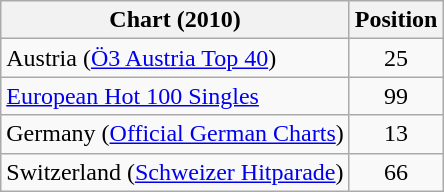<table class="wikitable sortable">
<tr>
<th>Chart (2010)</th>
<th>Position</th>
</tr>
<tr>
<td>Austria (<a href='#'>Ö3 Austria Top 40</a>)</td>
<td align="center">25</td>
</tr>
<tr>
<td><a href='#'>European Hot 100 Singles</a></td>
<td align="center">99</td>
</tr>
<tr>
<td>Germany (<a href='#'>Official German Charts</a>)</td>
<td align="center">13</td>
</tr>
<tr>
<td>Switzerland (<a href='#'>Schweizer Hitparade</a>)</td>
<td align="center">66</td>
</tr>
</table>
